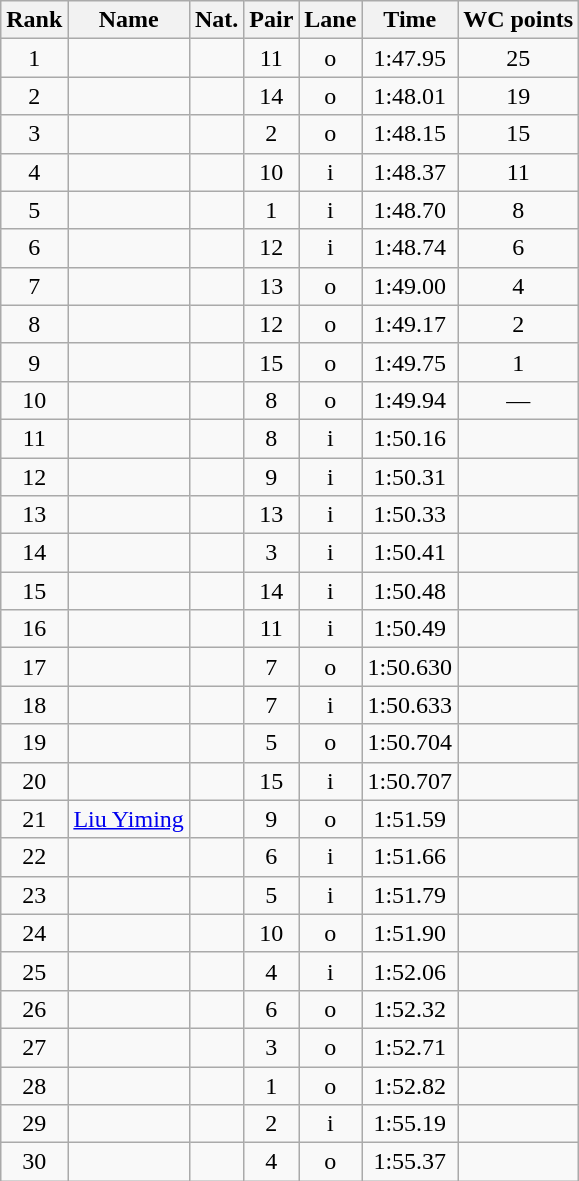<table class="wikitable sortable" style="text-align:center">
<tr>
<th>Rank</th>
<th>Name</th>
<th>Nat.</th>
<th>Pair</th>
<th>Lane</th>
<th>Time</th>
<th>WC points</th>
</tr>
<tr>
<td>1</td>
<td align=left></td>
<td></td>
<td>11</td>
<td>o</td>
<td>1:47.95</td>
<td>25</td>
</tr>
<tr>
<td>2</td>
<td align=left></td>
<td></td>
<td>14</td>
<td>o</td>
<td>1:48.01</td>
<td>19</td>
</tr>
<tr>
<td>3</td>
<td align=left></td>
<td></td>
<td>2</td>
<td>o</td>
<td>1:48.15</td>
<td>15</td>
</tr>
<tr>
<td>4</td>
<td align=left></td>
<td></td>
<td>10</td>
<td>i</td>
<td>1:48.37</td>
<td>11</td>
</tr>
<tr>
<td>5</td>
<td align=left></td>
<td></td>
<td>1</td>
<td>i</td>
<td>1:48.70</td>
<td>8</td>
</tr>
<tr>
<td>6</td>
<td align=left></td>
<td></td>
<td>12</td>
<td>i</td>
<td>1:48.74</td>
<td>6</td>
</tr>
<tr>
<td>7</td>
<td align=left></td>
<td></td>
<td>13</td>
<td>o</td>
<td>1:49.00</td>
<td>4</td>
</tr>
<tr>
<td>8</td>
<td align=left></td>
<td></td>
<td>12</td>
<td>o</td>
<td>1:49.17</td>
<td>2</td>
</tr>
<tr>
<td>9</td>
<td align=left></td>
<td></td>
<td>15</td>
<td>o</td>
<td>1:49.75</td>
<td>1</td>
</tr>
<tr>
<td>10</td>
<td align=left></td>
<td></td>
<td>8</td>
<td>o</td>
<td>1:49.94</td>
<td>—</td>
</tr>
<tr>
<td>11</td>
<td align=left></td>
<td></td>
<td>8</td>
<td>i</td>
<td>1:50.16</td>
<td></td>
</tr>
<tr>
<td>12</td>
<td align=left></td>
<td></td>
<td>9</td>
<td>i</td>
<td>1:50.31</td>
<td></td>
</tr>
<tr>
<td>13</td>
<td align=left></td>
<td></td>
<td>13</td>
<td>i</td>
<td>1:50.33</td>
<td></td>
</tr>
<tr>
<td>14</td>
<td align=left></td>
<td></td>
<td>3</td>
<td>i</td>
<td>1:50.41</td>
<td></td>
</tr>
<tr>
<td>15</td>
<td align=left></td>
<td></td>
<td>14</td>
<td>i</td>
<td>1:50.48</td>
<td></td>
</tr>
<tr>
<td>16</td>
<td align=left></td>
<td></td>
<td>11</td>
<td>i</td>
<td>1:50.49</td>
<td></td>
</tr>
<tr>
<td>17</td>
<td align=left></td>
<td></td>
<td>7</td>
<td>o</td>
<td>1:50.630</td>
<td></td>
</tr>
<tr>
<td>18</td>
<td align=left></td>
<td></td>
<td>7</td>
<td>i</td>
<td>1:50.633</td>
<td></td>
</tr>
<tr>
<td>19</td>
<td align=left></td>
<td></td>
<td>5</td>
<td>o</td>
<td>1:50.704</td>
<td></td>
</tr>
<tr>
<td>20</td>
<td align=left></td>
<td></td>
<td>15</td>
<td>i</td>
<td>1:50.707</td>
<td></td>
</tr>
<tr>
<td>21</td>
<td align=left><a href='#'>Liu Yiming</a></td>
<td></td>
<td>9</td>
<td>o</td>
<td>1:51.59</td>
<td></td>
</tr>
<tr>
<td>22</td>
<td align=left></td>
<td></td>
<td>6</td>
<td>i</td>
<td>1:51.66</td>
<td></td>
</tr>
<tr>
<td>23</td>
<td align=left></td>
<td></td>
<td>5</td>
<td>i</td>
<td>1:51.79</td>
<td></td>
</tr>
<tr>
<td>24</td>
<td align=left></td>
<td></td>
<td>10</td>
<td>o</td>
<td>1:51.90</td>
<td></td>
</tr>
<tr>
<td>25</td>
<td align=left></td>
<td></td>
<td>4</td>
<td>i</td>
<td>1:52.06</td>
<td></td>
</tr>
<tr>
<td>26</td>
<td align=left></td>
<td></td>
<td>6</td>
<td>o</td>
<td>1:52.32</td>
<td></td>
</tr>
<tr>
<td>27</td>
<td align=left></td>
<td></td>
<td>3</td>
<td>o</td>
<td>1:52.71</td>
<td></td>
</tr>
<tr>
<td>28</td>
<td align=left></td>
<td></td>
<td>1</td>
<td>o</td>
<td>1:52.82</td>
<td></td>
</tr>
<tr>
<td>29</td>
<td align=left></td>
<td></td>
<td>2</td>
<td>i</td>
<td>1:55.19</td>
<td></td>
</tr>
<tr>
<td>30</td>
<td align=left></td>
<td></td>
<td>4</td>
<td>o</td>
<td>1:55.37</td>
<td></td>
</tr>
</table>
